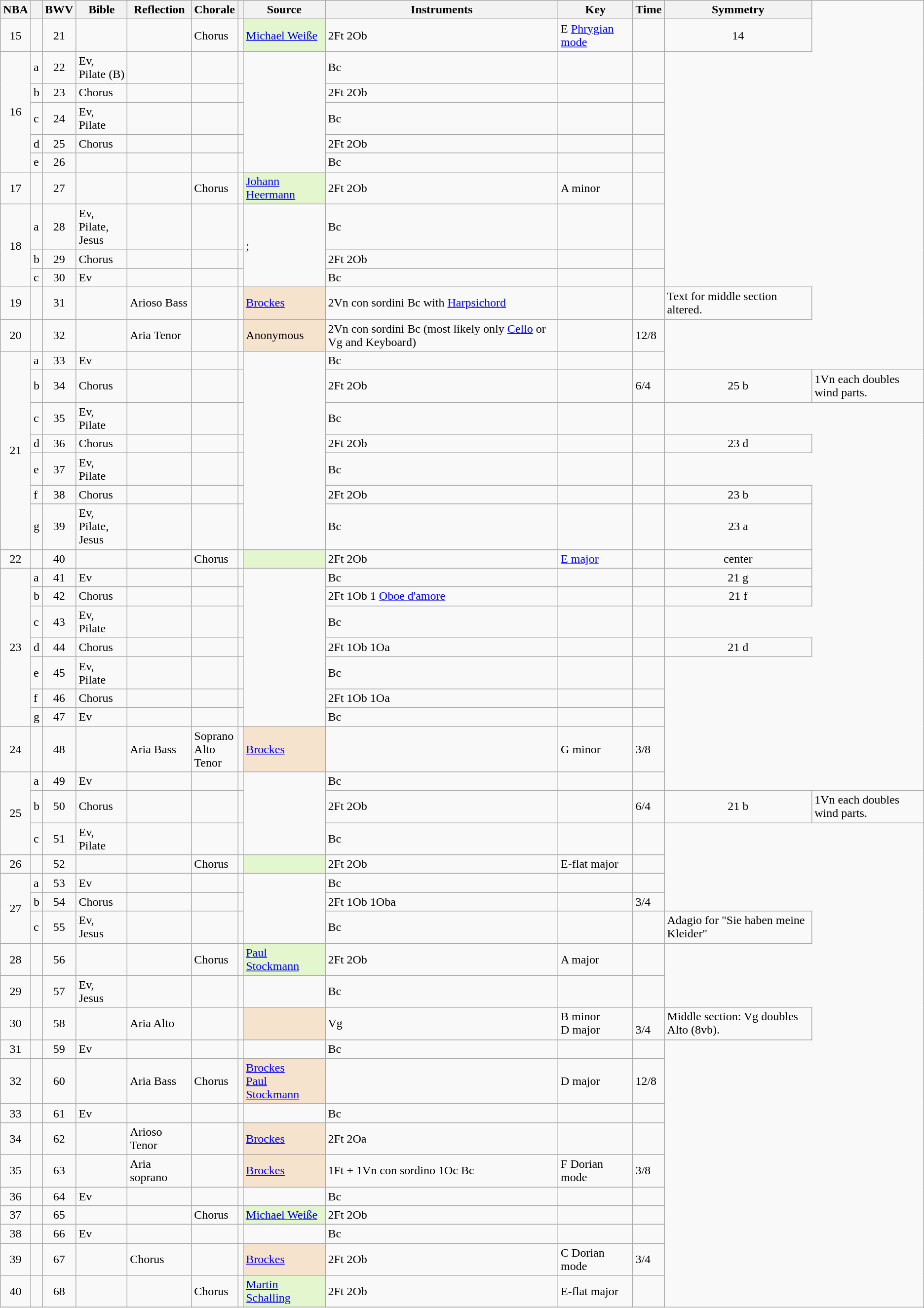<table class="wikitable">
<tr>
<th scope="col">NBA</th>
<th scope="col"></th>
<th scope="col">BWV</th>
<th scope="col">Bible</th>
<th scope="col">Reflection</th>
<th scope="col">Chorale</th>
<th scope="col"></th>
<th scope="col">Source</th>
<th scope="col">Instruments</th>
<th scope="col">Key</th>
<th scope="col">Time</th>
<th scope="col">Symmetry</th>
</tr>
<tr id="15">
<td style="text-align:center">15</td>
<td></td>
<td style="text-align:center">21</td>
<td></td>
<td></td>
<td>Chorus</td>
<td><em></em></td>
<td style="background: #E3F6CE;"><a href='#'>Michael Weiße</a></td>
<td>2Ft 2Ob </td>
<td>E <a href='#'>Phrygian mode</a></td>
<td></td>
<td style="text-align:center">14</td>
</tr>
<tr id="16">
<td rowspan="5" style="text-align:center">16</td>
<td>a</td>
<td style="text-align:center">22</td>
<td nowrap>Ev,<br> Pilate (B)</td>
<td></td>
<td></td>
<td><em></em></td>
<td rowspan="5"></td>
<td>Bc</td>
<td></td>
<td></td>
</tr>
<tr>
<td>b</td>
<td style="text-align:center">23</td>
<td>Chorus</td>
<td></td>
<td></td>
<td><em></em></td>
<td>2Ft 2Ob </td>
<td></td>
<td></td>
</tr>
<tr>
<td>c</td>
<td style="text-align:center">24</td>
<td nowrap>Ev,<br> Pilate</td>
<td></td>
<td></td>
<td><em></em></td>
<td>Bc</td>
<td></td>
<td></td>
</tr>
<tr>
<td>d</td>
<td style="text-align:center">25</td>
<td>Chorus</td>
<td></td>
<td></td>
<td><em></em></td>
<td>2Ft 2Ob </td>
<td></td>
<td></td>
</tr>
<tr>
<td>e</td>
<td style="text-align:center">26</td>
<td></td>
<td></td>
<td></td>
<td><em></em></td>
<td>Bc</td>
<td></td>
<td></td>
</tr>
<tr id="17">
<td style="text-align:center">17</td>
<td></td>
<td style="text-align:center">27</td>
<td></td>
<td></td>
<td>Chorus</td>
<td><em></em></td>
<td style="background: #E3F6CE;"><a href='#'>Johann Heermann</a></td>
<td>2Ft 2Ob </td>
<td>A minor</td>
<td></td>
</tr>
<tr id="18">
<td rowspan="3" style="text-align:center">18</td>
<td>a</td>
<td style="text-align:center">28</td>
<td>Ev,<br> Pilate,<br> Jesus</td>
<td></td>
<td></td>
<td><em></em></td>
<td rowspan="3">; </td>
<td>Bc</td>
<td></td>
<td></td>
</tr>
<tr>
<td>b</td>
<td style="text-align:center">29</td>
<td>Chorus</td>
<td></td>
<td></td>
<td><em></em></td>
<td>2Ft 2Ob </td>
<td></td>
<td></td>
</tr>
<tr>
<td>c</td>
<td style="text-align:center">30</td>
<td>Ev</td>
<td></td>
<td></td>
<td><em></em></td>
<td>Bc</td>
<td></td>
<td></td>
</tr>
<tr id="19">
<td style="text-align:center">19</td>
<td></td>
<td style="text-align:center">31</td>
<td></td>
<td>Arioso Bass</td>
<td></td>
<td><em></em></td>
<td style="background: #F6E3CE;"><a href='#'>Brockes</a><br></td>
<td>2Vn con sordini Bc with <a href='#'>Harpsichord</a></td>
<td></td>
<td></td>
<td>Text for middle section altered.</td>
</tr>
<tr id="20">
<td style="text-align:center">20</td>
<td></td>
<td style="text-align:center">32</td>
<td></td>
<td>Aria Tenor</td>
<td></td>
<td><em></em></td>
<td style="background: #F6E3CE;">Anonymous</td>
<td>2Vn con sordini Bc (most likely only <a href='#'>Cello</a> or Vg and Keyboard)</td>
<td></td>
<td>12/8</td>
</tr>
<tr id="21">
<td rowspan="7" style="text-align:center">21</td>
<td>a</td>
<td style="text-align:center">33</td>
<td>Ev</td>
<td></td>
<td></td>
<td><em></em></td>
<td rowspan="7"></td>
<td>Bc</td>
<td></td>
<td></td>
</tr>
<tr>
<td>b</td>
<td style="text-align:center">34</td>
<td>Chorus</td>
<td></td>
<td></td>
<td><em></em></td>
<td>2Ft 2Ob </td>
<td></td>
<td>6/4</td>
<td style="text-align:center">25 b</td>
<td>1Vn each doubles wind parts.</td>
</tr>
<tr>
<td>c</td>
<td style="text-align:center">35</td>
<td>Ev,<br> Pilate</td>
<td></td>
<td></td>
<td><em></em></td>
<td>Bc</td>
<td></td>
<td></td>
</tr>
<tr>
<td>d</td>
<td style="text-align:center">36</td>
<td>Chorus</td>
<td></td>
<td></td>
<td><em></em></td>
<td>2Ft 2Ob </td>
<td></td>
<td></td>
<td style="text-align:center">23 d</td>
</tr>
<tr>
<td>e</td>
<td style="text-align:center">37</td>
<td>Ev,<br> Pilate</td>
<td></td>
<td></td>
<td><em></em></td>
<td>Bc</td>
<td></td>
<td></td>
</tr>
<tr>
<td>f</td>
<td style="text-align:center">38</td>
<td>Chorus</td>
<td></td>
<td></td>
<td><em></em></td>
<td>2Ft 2Ob </td>
<td></td>
<td></td>
<td style="text-align:center">23 b</td>
</tr>
<tr>
<td>g</td>
<td style="text-align:center">39</td>
<td>Ev,<br> Pilate,<br> Jesus</td>
<td></td>
<td></td>
<td><em></em></td>
<td>Bc</td>
<td></td>
<td></td>
<td style="text-align:center">23 a</td>
</tr>
<tr id="22">
<td style="text-align:center">22</td>
<td></td>
<td style="text-align:center">40</td>
<td></td>
<td></td>
<td>Chorus</td>
<td><em></em></td>
<td style="background: #E3F6CE;"></td>
<td>2Ft 2Ob </td>
<td><a href='#'>E major</a></td>
<td></td>
<td style="text-align:center">center</td>
</tr>
<tr id="23">
<td rowspan="7" style="text-align:center">23</td>
<td>a</td>
<td style="text-align:center">41</td>
<td>Ev</td>
<td></td>
<td></td>
<td><em></em></td>
<td rowspan="7"></td>
<td>Bc</td>
<td></td>
<td></td>
<td style="text-align:center">21 g</td>
</tr>
<tr>
<td>b</td>
<td style="text-align:center">42</td>
<td>Chorus</td>
<td></td>
<td></td>
<td><em></em></td>
<td>2Ft 1Ob 1 <a href='#'>Oboe d'amore</a> </td>
<td></td>
<td></td>
<td style="text-align:center">21 f</td>
</tr>
<tr>
<td>c</td>
<td style="text-align:center">43</td>
<td>Ev,<br> Pilate</td>
<td></td>
<td></td>
<td><em></em></td>
<td>Bc</td>
<td></td>
<td></td>
</tr>
<tr>
<td>d</td>
<td style="text-align:center">44</td>
<td>Chorus</td>
<td></td>
<td></td>
<td><em></em></td>
<td>2Ft 1Ob 1Oa </td>
<td></td>
<td></td>
<td style="text-align:center">21 d</td>
</tr>
<tr>
<td>e</td>
<td style="text-align:center">45</td>
<td>Ev,<br> Pilate</td>
<td></td>
<td></td>
<td><em></em></td>
<td>Bc</td>
<td></td>
<td></td>
</tr>
<tr>
<td>f</td>
<td style="text-align:center">46</td>
<td>Chorus</td>
<td></td>
<td></td>
<td><em></em></td>
<td>2Ft 1Ob 1Oa </td>
<td></td>
<td></td>
</tr>
<tr>
<td>g</td>
<td style="text-align:center">47</td>
<td>Ev</td>
<td></td>
<td></td>
<td><em></em></td>
<td>Bc</td>
<td></td>
<td></td>
</tr>
<tr id="24">
<td style="text-align:center">24</td>
<td></td>
<td style="text-align:center">48</td>
<td></td>
<td>Aria Bass</td>
<td>Soprano<br> Alto<br> Tenor</td>
<td><em></em></td>
<td style="background: #F6E3CE;"><a href='#'>Brockes</a></td>
<td></td>
<td>G minor</td>
<td>3/8</td>
</tr>
<tr id="25">
<td rowspan="3" style="text-align:center">25</td>
<td>a</td>
<td style="text-align:center">49</td>
<td>Ev</td>
<td></td>
<td></td>
<td><em></em></td>
<td rowspan="3"></td>
<td>Bc</td>
<td></td>
<td></td>
</tr>
<tr>
<td>b</td>
<td style="text-align:center">50</td>
<td>Chorus</td>
<td></td>
<td></td>
<td><em></em></td>
<td>2Ft 2Ob </td>
<td></td>
<td>6/4</td>
<td style="text-align:center">21 b</td>
<td>1Vn each doubles wind parts.</td>
</tr>
<tr>
<td>c</td>
<td style="text-align:center">51</td>
<td>Ev,<br> Pilate</td>
<td></td>
<td></td>
<td><em></em></td>
<td>Bc</td>
<td></td>
<td></td>
</tr>
<tr id="26">
<td style="text-align:center">26</td>
<td></td>
<td style="text-align:center">52</td>
<td></td>
<td></td>
<td>Chorus</td>
<td><em></em></td>
<td style="background: #E3F6CE;"></td>
<td>2Ft 2Ob </td>
<td>E-flat major</td>
<td></td>
</tr>
<tr id="27">
<td rowspan="3" style="text-align:center">27</td>
<td>a</td>
<td style="text-align:center">53</td>
<td>Ev</td>
<td></td>
<td></td>
<td><em></em></td>
<td rowspan="3"></td>
<td>Bc</td>
<td></td>
<td></td>
</tr>
<tr>
<td>b</td>
<td style="text-align:center">54</td>
<td>Chorus</td>
<td></td>
<td></td>
<td><em></em></td>
<td>2Ft 1Ob 1Oba </td>
<td></td>
<td>3/4</td>
</tr>
<tr>
<td>c</td>
<td style="text-align:center">55</td>
<td>Ev,<br> Jesus</td>
<td></td>
<td></td>
<td><em></em></td>
<td>Bc</td>
<td></td>
<td></td>
<td>Adagio for "Sie haben meine Kleider"</td>
</tr>
<tr id="28">
<td style="text-align:center">28</td>
<td></td>
<td style="text-align:center">56</td>
<td></td>
<td></td>
<td>Chorus</td>
<td><em></em></td>
<td style="background: #E3F6CE;"><a href='#'>Paul Stockmann</a></td>
<td>2Ft 2Ob </td>
<td>A major</td>
<td></td>
</tr>
<tr id="29">
<td style="text-align:center">29</td>
<td></td>
<td style="text-align:center">57</td>
<td>Ev,<br> Jesus</td>
<td></td>
<td></td>
<td><em></em></td>
<td></td>
<td>Bc</td>
<td></td>
<td></td>
</tr>
<tr id="30">
<td style="text-align:center">30</td>
<td></td>
<td style="text-align:center">58</td>
<td></td>
<td>Aria Alto</td>
<td></td>
<td><em></em></td>
<td style="background: #F6E3CE;"></td>
<td>Vg </td>
<td>B minor<br>D major</td>
<td><br>3/4</td>
<td>Middle section: Vg doubles Alto (8vb).</td>
</tr>
<tr id="31">
<td style="text-align:center">31</td>
<td></td>
<td style="text-align:center">59</td>
<td>Ev</td>
<td></td>
<td></td>
<td><em></em></td>
<td></td>
<td>Bc</td>
<td></td>
<td></td>
</tr>
<tr id="32">
<td style="text-align:center">32</td>
<td></td>
<td style="text-align:center">60</td>
<td></td>
<td>Aria Bass</td>
<td>Chorus</td>
<td><em></em></td>
<td style="background: #F6E3CE;"><a href='#'>Brockes</a><br><a href='#'>Paul Stockmann</a></td>
<td></td>
<td>D major</td>
<td>12/8</td>
</tr>
<tr id="33">
<td style="text-align:center">33</td>
<td></td>
<td style="text-align:center">61</td>
<td>Ev</td>
<td></td>
<td></td>
<td><em></em></td>
<td></td>
<td>Bc</td>
<td></td>
<td></td>
</tr>
<tr id="34">
<td style="text-align:center">34</td>
<td></td>
<td style="text-align:center">62</td>
<td></td>
<td>Arioso Tenor</td>
<td></td>
<td><em></em></td>
<td style="background: #F6E3CE;"><a href='#'>Brockes</a></td>
<td>2Ft 2Oa </td>
<td></td>
<td></td>
</tr>
<tr id="35">
<td style="text-align:center">35</td>
<td></td>
<td style="text-align:center">63</td>
<td></td>
<td>Aria soprano</td>
<td></td>
<td><em></em></td>
<td style="background: #F6E3CE;"><a href='#'>Brockes</a></td>
<td>1Ft + 1Vn con sordino 1Oc Bc</td>
<td>F Dorian mode</td>
<td>3/8</td>
</tr>
<tr id="36">
<td style="text-align:center">36</td>
<td></td>
<td style="text-align:center">64</td>
<td>Ev</td>
<td></td>
<td></td>
<td><em></em></td>
<td></td>
<td>Bc</td>
<td></td>
<td></td>
</tr>
<tr id="37">
<td style="text-align:center">37</td>
<td></td>
<td style="text-align:center">65</td>
<td></td>
<td></td>
<td>Chorus</td>
<td><em></em></td>
<td style="background: #E3F6CE;"><a href='#'>Michael Weiße</a></td>
<td>2Ft 2Ob </td>
<td></td>
<td></td>
</tr>
<tr id="38">
<td style="text-align:center">38</td>
<td></td>
<td style="text-align:center">66</td>
<td>Ev</td>
<td></td>
<td></td>
<td><em></em></td>
<td></td>
<td>Bc</td>
<td></td>
<td></td>
</tr>
<tr id="39">
<td style="text-align:center">39</td>
<td></td>
<td style="text-align:center">67</td>
<td></td>
<td>Chorus</td>
<td></td>
<td><em></em></td>
<td style="background: #F6E3CE;"><a href='#'>Brockes</a></td>
<td>2Ft 2Ob </td>
<td>C Dorian mode</td>
<td>3/4</td>
</tr>
<tr id="40">
<td style="text-align:center">40</td>
<td></td>
<td style="text-align:center">68</td>
<td></td>
<td></td>
<td>Chorus</td>
<td><em></em></td>
<td style="background: #E3F6CE;"><a href='#'>Martin Schalling</a></td>
<td>2Ft 2Ob </td>
<td>E-flat major</td>
<td></td>
</tr>
<tr>
</tr>
</table>
